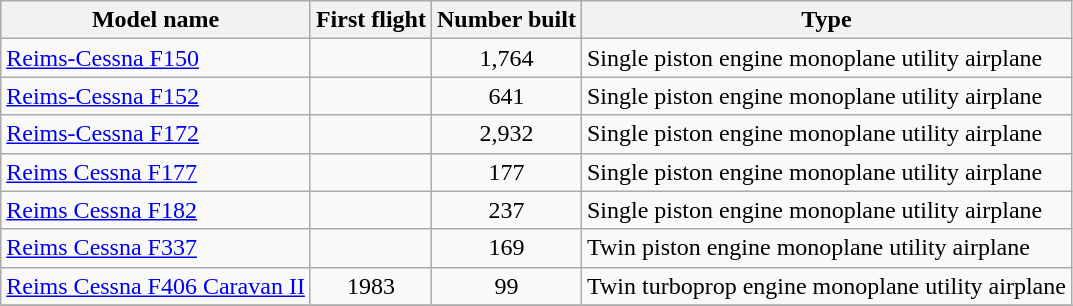<table class="wikitable sortable">
<tr>
<th>Model name</th>
<th>First flight</th>
<th>Number built</th>
<th>Type</th>
</tr>
<tr>
<td align=left><a href='#'>Reims-Cessna F150</a></td>
<td align=center></td>
<td align=center>1,764</td>
<td align=left>Single piston engine monoplane utility airplane</td>
</tr>
<tr>
<td align=left><a href='#'>Reims-Cessna F152</a></td>
<td align=center></td>
<td align=center>641</td>
<td align=left>Single piston engine monoplane utility airplane</td>
</tr>
<tr>
<td align=left><a href='#'>Reims-Cessna F172</a></td>
<td align=center></td>
<td align=center>2,932</td>
<td align=left>Single piston engine monoplane utility airplane</td>
</tr>
<tr>
<td align=left><a href='#'>Reims Cessna F177</a></td>
<td align=center></td>
<td align=center>177</td>
<td align=left>Single piston engine monoplane utility airplane</td>
</tr>
<tr>
<td align=left><a href='#'>Reims Cessna F182</a></td>
<td align=center></td>
<td align=center>237</td>
<td align=left>Single piston engine monoplane utility airplane</td>
</tr>
<tr>
<td align=left><a href='#'>Reims Cessna F337</a></td>
<td align=center></td>
<td align=center>169</td>
<td align=left>Twin piston engine monoplane utility airplane</td>
</tr>
<tr>
<td align=left><a href='#'>Reims Cessna F406 Caravan II</a></td>
<td align=center>1983</td>
<td align=center>99</td>
<td align=left>Twin turboprop engine monoplane utility airplane</td>
</tr>
<tr>
</tr>
</table>
